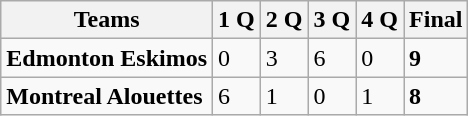<table class="wikitable">
<tr>
<th>Teams</th>
<th>1 Q</th>
<th>2 Q</th>
<th>3 Q</th>
<th>4 Q</th>
<th>Final</th>
</tr>
<tr>
<td><strong>Edmonton Eskimos</strong></td>
<td>0</td>
<td>3</td>
<td>6</td>
<td>0</td>
<td><strong>9</strong></td>
</tr>
<tr>
<td><strong>Montreal Alouettes</strong></td>
<td>6</td>
<td>1</td>
<td>0</td>
<td>1</td>
<td><strong>8</strong></td>
</tr>
</table>
